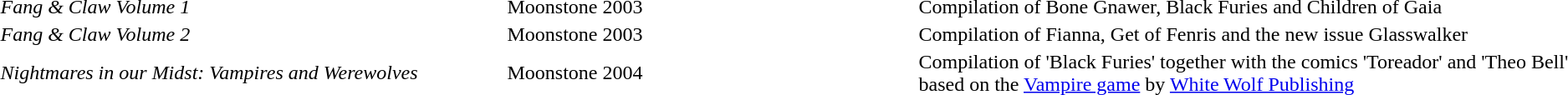<table>
<tr>
<td style="width:25em;"><em>Fang & Claw Volume 1</em></td>
<td style="width:10em;">Moonstone 2003</td>
<td style="width:10em;"></td>
<td>Compilation of Bone Gnawer, Black Furies and Children of Gaia</td>
</tr>
<tr>
<td><em>Fang & Claw Volume 2</em></td>
<td>Moonstone 2003</td>
<td></td>
<td>Compilation of Fianna, Get of Fenris and the new issue Glasswalker</td>
</tr>
<tr>
<td><em>Nightmares in our Midst: Vampires and Werewolves</em></td>
<td>Moonstone 2004</td>
<td></td>
<td>Compilation of 'Black Furies' together with the comics 'Toreador' and 'Theo Bell' based on the <a href='#'>Vampire game</a> by <a href='#'>White Wolf Publishing</a></td>
</tr>
</table>
